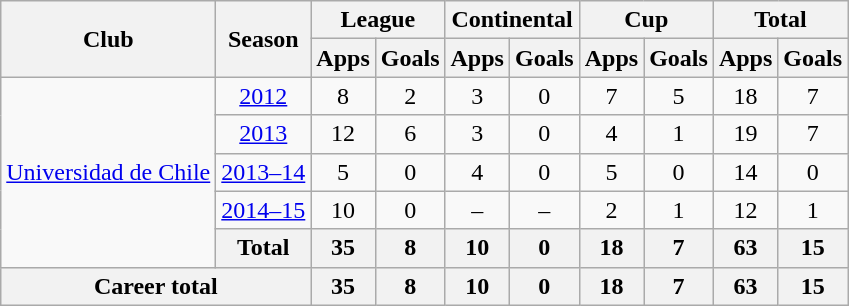<table class="wikitable" style="text-align: center;">
<tr>
<th rowspan="2">Club</th>
<th rowspan="2">Season</th>
<th colspan="2">League</th>
<th colspan="2">Continental</th>
<th colspan="2">Cup</th>
<th colspan="2">Total</th>
</tr>
<tr>
<th>Apps</th>
<th>Goals</th>
<th>Apps</th>
<th>Goals</th>
<th>Apps</th>
<th>Goals</th>
<th>Apps</th>
<th>Goals</th>
</tr>
<tr>
<td rowspan="5"><a href='#'>Universidad de Chile</a></td>
<td><a href='#'>2012</a></td>
<td>8</td>
<td>2</td>
<td>3</td>
<td>0</td>
<td>7</td>
<td>5</td>
<td>18</td>
<td>7</td>
</tr>
<tr>
<td><a href='#'>2013</a></td>
<td>12</td>
<td>6</td>
<td>3</td>
<td>0</td>
<td>4</td>
<td>1</td>
<td>19</td>
<td>7</td>
</tr>
<tr>
<td><a href='#'>2013–14</a></td>
<td>5</td>
<td>0</td>
<td>4</td>
<td>0</td>
<td>5</td>
<td>0</td>
<td>14</td>
<td>0</td>
</tr>
<tr>
<td><a href='#'>2014–15</a></td>
<td>10</td>
<td>0</td>
<td>–</td>
<td>–</td>
<td>2</td>
<td>1</td>
<td>12</td>
<td>1</td>
</tr>
<tr>
<th>Total</th>
<th>35</th>
<th>8</th>
<th>10</th>
<th>0</th>
<th>18</th>
<th>7</th>
<th>63</th>
<th>15</th>
</tr>
<tr>
<th colspan="2">Career total</th>
<th>35</th>
<th>8</th>
<th>10</th>
<th>0</th>
<th>18</th>
<th>7</th>
<th>63</th>
<th>15</th>
</tr>
</table>
